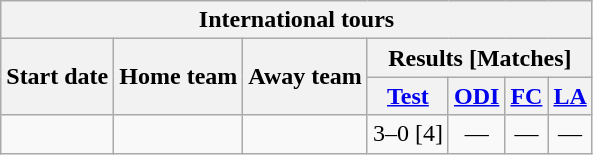<table class="wikitable">
<tr>
<th colspan="7">International tours</th>
</tr>
<tr>
<th rowspan="2">Start date</th>
<th rowspan="2">Home team</th>
<th rowspan="2">Away team</th>
<th colspan="4">Results [Matches]</th>
</tr>
<tr>
<th><a href='#'>Test</a></th>
<th><a href='#'>ODI</a></th>
<th><a href='#'>FC</a></th>
<th><a href='#'>LA</a></th>
</tr>
<tr>
<td><a href='#'></a></td>
<td></td>
<td></td>
<td>3–0 [4]</td>
<td ; style="text-align:center">—</td>
<td ; style="text-align:center">—</td>
<td ; style="text-align:center">—</td>
</tr>
</table>
